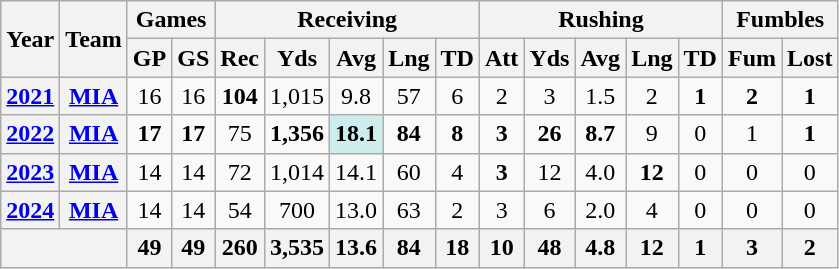<table class="wikitable" style="text-align:center;">
<tr>
<th rowspan="2">Year</th>
<th rowspan="2">Team</th>
<th colspan="2">Games</th>
<th colspan="5">Receiving</th>
<th colspan="5">Rushing</th>
<th colspan="2">Fumbles</th>
</tr>
<tr>
<th>GP</th>
<th>GS</th>
<th>Rec</th>
<th>Yds</th>
<th>Avg</th>
<th>Lng</th>
<th>TD</th>
<th>Att</th>
<th>Yds</th>
<th>Avg</th>
<th>Lng</th>
<th>TD</th>
<th>Fum</th>
<th>Lost</th>
</tr>
<tr>
<th><a href='#'>2021</a></th>
<th><a href='#'>MIA</a></th>
<td>16</td>
<td>16</td>
<td><strong>104</strong></td>
<td>1,015</td>
<td>9.8</td>
<td>57</td>
<td>6</td>
<td>2</td>
<td>3</td>
<td>1.5</td>
<td>2</td>
<td><strong>1</strong></td>
<td><strong>2</strong></td>
<td><strong>1</strong></td>
</tr>
<tr>
<th><a href='#'>2022</a></th>
<th><a href='#'>MIA</a></th>
<td><strong>17</strong></td>
<td><strong>17</strong></td>
<td>75</td>
<td><strong>1,356</strong></td>
<td style="background:#cfecec;"><strong>18.1</strong></td>
<td><strong>84</strong></td>
<td><strong>8</strong></td>
<td><strong>3</strong></td>
<td><strong>26</strong></td>
<td><strong>8.7</strong></td>
<td>9</td>
<td>0</td>
<td>1</td>
<td><strong>1</strong></td>
</tr>
<tr>
<th><a href='#'>2023</a></th>
<th><a href='#'>MIA</a></th>
<td>14</td>
<td>14</td>
<td>72</td>
<td>1,014</td>
<td>14.1</td>
<td>60</td>
<td>4</td>
<td><strong>3</strong></td>
<td>12</td>
<td>4.0</td>
<td><strong>12</strong></td>
<td>0</td>
<td>0</td>
<td>0</td>
</tr>
<tr>
<th><a href='#'>2024</a></th>
<th><a href='#'>MIA</a></th>
<td>14</td>
<td>14</td>
<td>54</td>
<td>700</td>
<td>13.0</td>
<td>63</td>
<td>2</td>
<td>3</td>
<td>6</td>
<td>2.0</td>
<td>4</td>
<td>0</td>
<td>0</td>
<td>0</td>
</tr>
<tr>
<th colspan="2"></th>
<th>49</th>
<th>49</th>
<th>260</th>
<th>3,535</th>
<th>13.6</th>
<th>84</th>
<th>18</th>
<th>10</th>
<th>48</th>
<th>4.8</th>
<th>12</th>
<th>1</th>
<th>3</th>
<th>2</th>
</tr>
</table>
